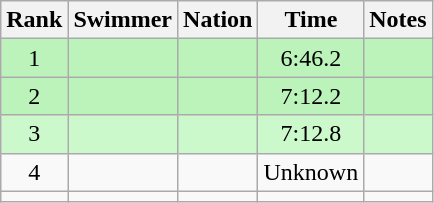<table class="wikitable sortable" style="text-align:center">
<tr>
<th>Rank</th>
<th>Swimmer</th>
<th>Nation</th>
<th>Time</th>
<th>Notes</th>
</tr>
<tr style="background:#bbf3bb;">
<td>1</td>
<td align=left></td>
<td align=left></td>
<td>6:46.2</td>
<td></td>
</tr>
<tr style="background:#bbf3bb;">
<td>2</td>
<td align=left></td>
<td align=left></td>
<td>7:12.2</td>
<td></td>
</tr>
<tr style="background:#ccf9cc;">
<td>3</td>
<td align=left></td>
<td align=left></td>
<td>7:12.8</td>
<td></td>
</tr>
<tr>
<td>4</td>
<td align=left></td>
<td align=left></td>
<td>Unknown</td>
<td></td>
</tr>
<tr>
<td></td>
<td align=left></td>
<td align=left></td>
<td></td>
<td></td>
</tr>
</table>
